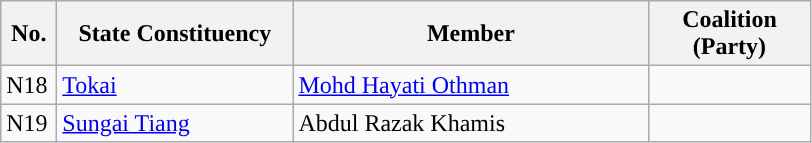<table class="wikitable">
<tr>
<th width="30">No.</th>
<th width="150">State Constituency</th>
<th width="230">Member</th>
<th width="100">Coalition (Party)</th>
</tr>
<tr>
<td>N18</td>
<td><a href='#'>Tokai</a></td>
<td><a href='#'>Mohd Hayati Othman</a></td>
<td></td>
</tr>
<tr>
<td>N19</td>
<td><a href='#'>Sungai Tiang</a></td>
<td>Abdul Razak Khamis</td>
<td></td>
</tr>
</table>
